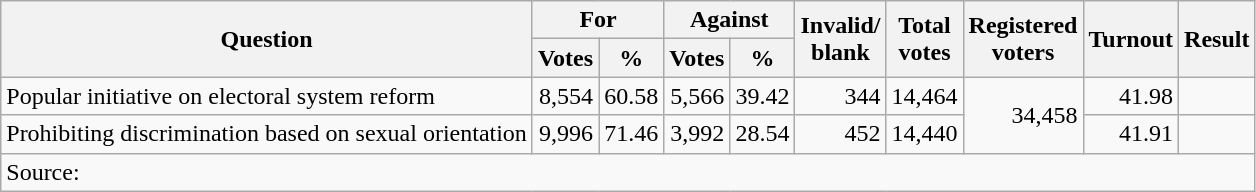<table class=wikitable style=text-align:right>
<tr>
<th rowspan=2>Question</th>
<th colspan=2>For</th>
<th colspan=2>Against</th>
<th rowspan=2>Invalid/<br>blank</th>
<th rowspan=2>Total<br>votes</th>
<th rowspan=2>Registered<br>voters</th>
<th rowspan=2>Turnout</th>
<th rowspan=2>Result</th>
</tr>
<tr>
<th>Votes</th>
<th>%</th>
<th>Votes</th>
<th>%</th>
</tr>
<tr>
<td align=left>Popular initiative on electoral system reform</td>
<td>8,554</td>
<td>60.58</td>
<td>5,566</td>
<td>39.42</td>
<td>344</td>
<td>14,464</td>
<td rowspan=2>34,458</td>
<td>41.98</td>
<td></td>
</tr>
<tr>
<td align=left>Prohibiting discrimination based on sexual orientation</td>
<td>9,996</td>
<td>71.46</td>
<td>3,992</td>
<td>28.54</td>
<td>452</td>
<td>14,440</td>
<td>41.91</td>
<td></td>
</tr>
<tr>
<td colspan=14 align=left>Source: </td>
</tr>
</table>
